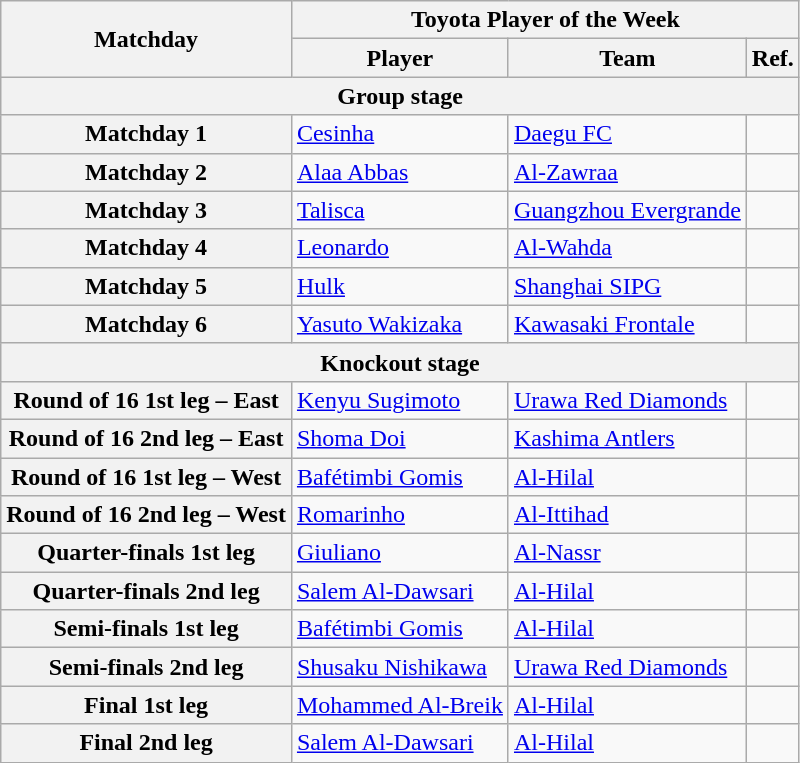<table class="wikitable">
<tr>
<th rowspan=2>Matchday</th>
<th colspan=3>Toyota Player of the Week</th>
</tr>
<tr>
<th>Player</th>
<th>Team</th>
<th>Ref.</th>
</tr>
<tr>
<th colspan=4>Group stage</th>
</tr>
<tr>
<th>Matchday 1</th>
<td align=left> <a href='#'>Cesinha</a></td>
<td align=left> <a href='#'>Daegu FC</a></td>
<td></td>
</tr>
<tr>
<th>Matchday 2</th>
<td align=left> <a href='#'>Alaa Abbas</a></td>
<td align=left> <a href='#'>Al-Zawraa</a></td>
<td></td>
</tr>
<tr>
<th>Matchday 3</th>
<td align=left> <a href='#'>Talisca</a></td>
<td align=left> <a href='#'>Guangzhou Evergrande</a></td>
<td></td>
</tr>
<tr>
<th>Matchday 4</th>
<td align=left> <a href='#'>Leonardo</a></td>
<td align=left> <a href='#'>Al-Wahda</a></td>
<td></td>
</tr>
<tr>
<th>Matchday 5</th>
<td align=left> <a href='#'>Hulk</a></td>
<td align=left> <a href='#'>Shanghai SIPG</a></td>
<td></td>
</tr>
<tr>
<th>Matchday 6</th>
<td align=left> <a href='#'>Yasuto Wakizaka</a></td>
<td align=left> <a href='#'>Kawasaki Frontale</a></td>
<td></td>
</tr>
<tr>
<th colspan=4>Knockout stage</th>
</tr>
<tr>
<th>Round of 16 1st leg – East</th>
<td align=left> <a href='#'>Kenyu Sugimoto</a></td>
<td align=left> <a href='#'>Urawa Red Diamonds</a></td>
<td></td>
</tr>
<tr>
<th>Round of 16 2nd leg – East</th>
<td align=left> <a href='#'>Shoma Doi</a></td>
<td align=left> <a href='#'>Kashima Antlers</a></td>
<td></td>
</tr>
<tr>
<th>Round of 16 1st leg – West</th>
<td align=left> <a href='#'>Bafétimbi Gomis</a></td>
<td align=left> <a href='#'>Al-Hilal</a></td>
<td></td>
</tr>
<tr>
<th>Round of 16 2nd leg – West</th>
<td align=left> <a href='#'>Romarinho</a></td>
<td align=left> <a href='#'>Al-Ittihad</a></td>
<td></td>
</tr>
<tr>
<th>Quarter-finals 1st leg</th>
<td align=left> <a href='#'>Giuliano</a></td>
<td align=left> <a href='#'>Al-Nassr</a></td>
<td></td>
</tr>
<tr>
<th>Quarter-finals 2nd leg</th>
<td align=left> <a href='#'>Salem Al-Dawsari</a></td>
<td align=left> <a href='#'>Al-Hilal</a></td>
<td></td>
</tr>
<tr>
<th>Semi-finals 1st leg</th>
<td align=left> <a href='#'>Bafétimbi Gomis</a></td>
<td align=left> <a href='#'>Al-Hilal</a></td>
<td></td>
</tr>
<tr>
<th>Semi-finals 2nd leg</th>
<td align=left> <a href='#'>Shusaku Nishikawa</a></td>
<td align=left> <a href='#'>Urawa Red Diamonds</a></td>
<td></td>
</tr>
<tr>
<th>Final 1st leg</th>
<td align=left> <a href='#'>Mohammed Al-Breik</a></td>
<td align=left> <a href='#'>Al-Hilal</a></td>
<td></td>
</tr>
<tr>
<th>Final 2nd leg</th>
<td align=left> <a href='#'>Salem Al-Dawsari</a></td>
<td align=left> <a href='#'>Al-Hilal</a></td>
<td></td>
</tr>
</table>
